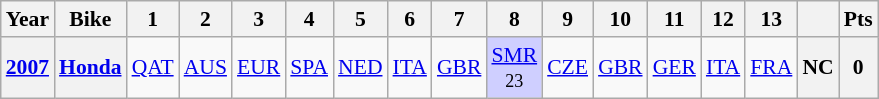<table class="wikitable" style="text-align:center; font-size:90%">
<tr>
<th>Year</th>
<th>Bike</th>
<th>1</th>
<th>2</th>
<th>3</th>
<th>4</th>
<th>5</th>
<th>6</th>
<th>7</th>
<th>8</th>
<th>9</th>
<th>10</th>
<th>11</th>
<th>12</th>
<th>13</th>
<th></th>
<th>Pts</th>
</tr>
<tr>
<th><a href='#'>2007</a></th>
<th><a href='#'>Honda</a></th>
<td><a href='#'>QAT</a></td>
<td><a href='#'>AUS</a></td>
<td><a href='#'>EUR</a></td>
<td><a href='#'>SPA</a></td>
<td><a href='#'>NED</a></td>
<td><a href='#'>ITA</a></td>
<td><a href='#'>GBR</a></td>
<td style="background:#CFCFFF;"><a href='#'>SMR</a><br><small>23</small></td>
<td><a href='#'>CZE</a></td>
<td><a href='#'>GBR</a></td>
<td><a href='#'>GER</a></td>
<td><a href='#'>ITA</a></td>
<td><a href='#'>FRA</a></td>
<th>NC</th>
<th>0</th>
</tr>
</table>
